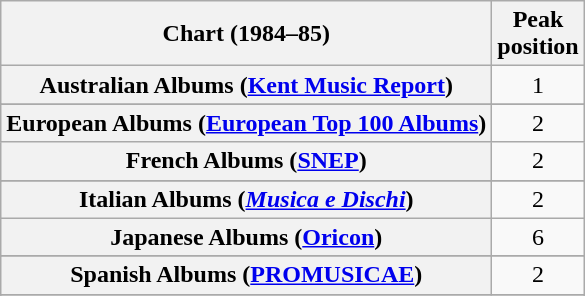<table class="wikitable sortable plainrowheaders" style="text-align:center;">
<tr>
<th scope="col">Chart (1984–85)</th>
<th scope="col">Peak<br>position</th>
</tr>
<tr>
<th scope="row">Australian Albums (<a href='#'>Kent Music Report</a>)</th>
<td>1</td>
</tr>
<tr>
</tr>
<tr>
</tr>
<tr>
</tr>
<tr>
<th scope="row">European Albums (<a href='#'>European Top 100 Albums</a>)</th>
<td>2</td>
</tr>
<tr>
<th scope="row">French Albums (<a href='#'>SNEP</a>)</th>
<td>2</td>
</tr>
<tr>
</tr>
<tr>
<th scope="row">Italian Albums (<em><a href='#'>Musica e Dischi</a></em>)</th>
<td>2</td>
</tr>
<tr>
<th scope="row">Japanese Albums (<a href='#'>Oricon</a>)</th>
<td>6</td>
</tr>
<tr>
</tr>
<tr>
</tr>
<tr>
<th scope="row">Spanish Albums (<a href='#'>PROMUSICAE</a>)</th>
<td>2</td>
</tr>
<tr>
</tr>
<tr>
</tr>
<tr>
</tr>
<tr>
</tr>
</table>
